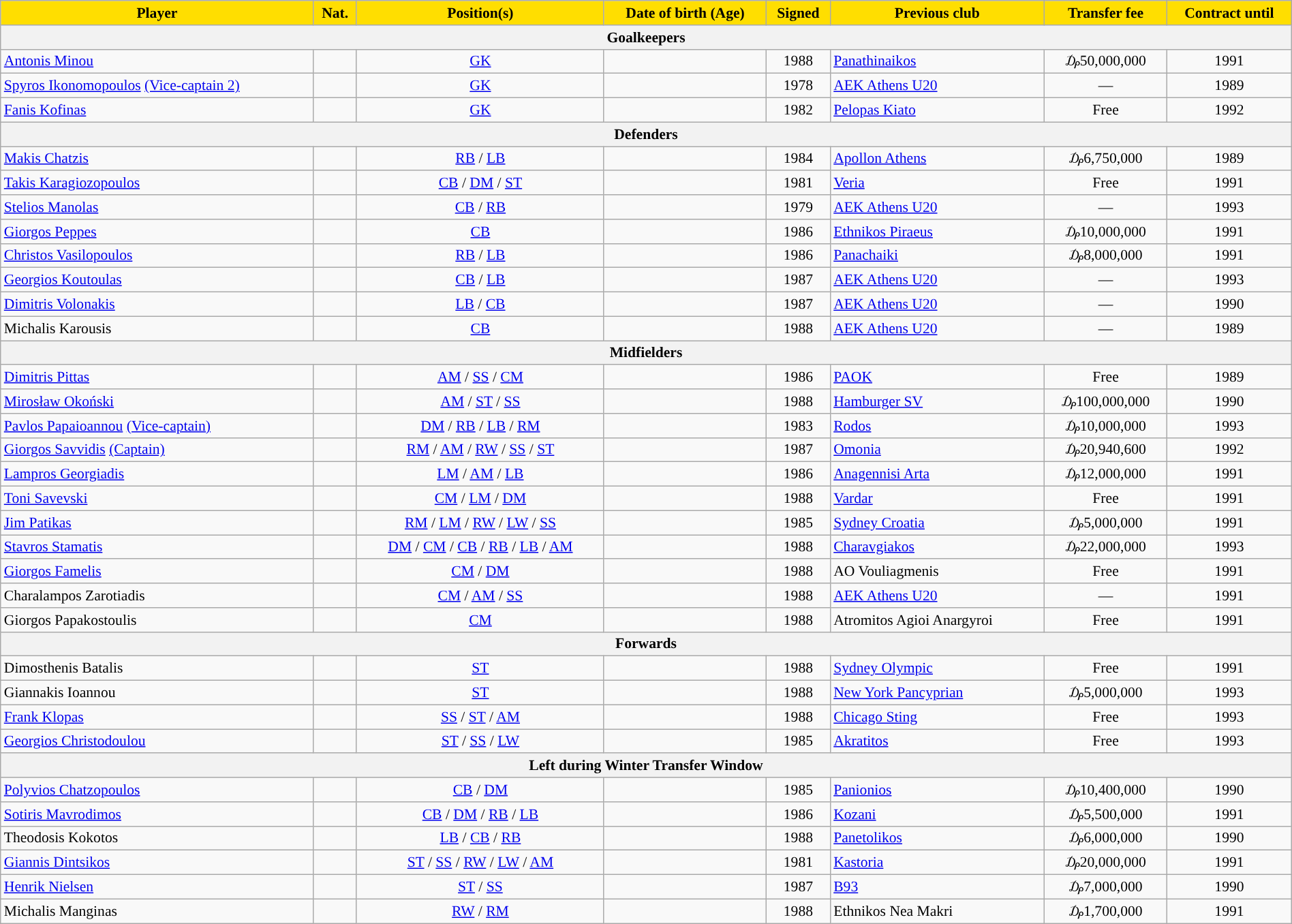<table class="wikitable" style="text-align:center; font-size:90%;width:100%;">
<tr>
<th style="background:#FFDE00">Player</th>
<th style="background:#FFDE00">Nat.</th>
<th style="background:#FFDE00">Position(s)</th>
<th style="background:#FFDE00">Date of birth (Age)</th>
<th style="background:#FFDE00">Signed</th>
<th style="background:#FFDE00">Previous club</th>
<th style="background:#FFDE00">Transfer fee</th>
<th style="background:#FFDE00">Contract until</th>
</tr>
<tr>
<th colspan="8">Goalkeepers</th>
</tr>
<tr>
<td align=left><a href='#'>Antonis Minou</a></td>
<td></td>
<td><a href='#'>GK</a></td>
<td></td>
<td>1988</td>
<td align=left> <a href='#'>Panathinaikos</a></td>
<td>₯50,000,000</td>
<td>1991</td>
</tr>
<tr>
<td align=left><a href='#'>Spyros Ikonomopoulos</a> <a href='#'>(Vice-captain 2)</a></td>
<td></td>
<td><a href='#'>GK</a></td>
<td></td>
<td>1978</td>
<td align=left> <a href='#'>AEK Athens U20</a></td>
<td>—</td>
<td>1989</td>
</tr>
<tr>
<td align=left><a href='#'>Fanis Kofinas</a></td>
<td></td>
<td><a href='#'>GK</a></td>
<td></td>
<td>1982</td>
<td align=left> <a href='#'>Pelopas Kiato</a></td>
<td>Free</td>
<td>1992</td>
</tr>
<tr>
<th colspan="8">Defenders</th>
</tr>
<tr>
<td align=left><a href='#'>Makis Chatzis</a></td>
<td></td>
<td><a href='#'>RB</a> / <a href='#'>LB</a></td>
<td></td>
<td>1984</td>
<td align=left> <a href='#'>Apollon Athens</a></td>
<td>₯6,750,000</td>
<td>1989</td>
</tr>
<tr>
<td align=left><a href='#'>Takis Karagiozopoulos</a></td>
<td></td>
<td><a href='#'>CB</a> / <a href='#'>DM</a> / <a href='#'>ST</a></td>
<td></td>
<td>1981</td>
<td align=left> <a href='#'>Veria</a></td>
<td>Free</td>
<td>1991</td>
</tr>
<tr>
<td align=left><a href='#'>Stelios Manolas</a></td>
<td></td>
<td><a href='#'>CB</a> / <a href='#'>RB</a></td>
<td></td>
<td>1979</td>
<td align=left> <a href='#'>AEK Athens U20</a></td>
<td>—</td>
<td>1993</td>
</tr>
<tr>
<td align=left><a href='#'>Giorgos Peppes</a></td>
<td></td>
<td><a href='#'>CB</a></td>
<td></td>
<td>1986</td>
<td align=left> <a href='#'>Ethnikos Piraeus</a></td>
<td>₯10,000,000</td>
<td>1991</td>
</tr>
<tr>
<td align=left><a href='#'>Christos Vasilopoulos</a></td>
<td></td>
<td><a href='#'>RB</a> / <a href='#'>LB</a></td>
<td></td>
<td>1986</td>
<td align=left> <a href='#'>Panachaiki</a></td>
<td>₯8,000,000</td>
<td>1991</td>
</tr>
<tr>
<td align=left><a href='#'>Georgios Koutoulas</a></td>
<td></td>
<td><a href='#'>CB</a> / <a href='#'>LB</a></td>
<td></td>
<td>1987</td>
<td align=left> <a href='#'>AEK Athens U20</a></td>
<td>—</td>
<td>1993</td>
</tr>
<tr>
<td align=left><a href='#'>Dimitris Volonakis</a></td>
<td></td>
<td><a href='#'>LB</a> / <a href='#'>CB</a></td>
<td></td>
<td>1987</td>
<td align=left> <a href='#'>AEK Athens U20</a></td>
<td>—</td>
<td>1990</td>
</tr>
<tr>
<td align=left>Michalis Karousis</td>
<td></td>
<td><a href='#'>CB</a></td>
<td></td>
<td>1988</td>
<td align=left> <a href='#'>AEK Athens U20</a></td>
<td>—</td>
<td>1989</td>
</tr>
<tr>
<th colspan="8">Midfielders</th>
</tr>
<tr>
<td align=left><a href='#'>Dimitris Pittas</a></td>
<td></td>
<td><a href='#'>AM</a> / <a href='#'>SS</a> / <a href='#'>CM</a></td>
<td></td>
<td>1986</td>
<td align=left> <a href='#'>PAOK</a></td>
<td>Free</td>
<td>1989</td>
</tr>
<tr>
<td align=left><a href='#'>Mirosław Okoński</a></td>
<td></td>
<td><a href='#'>AM</a> / <a href='#'>ST</a> / <a href='#'>SS</a></td>
<td></td>
<td>1988</td>
<td align=left> <a href='#'>Hamburger SV</a></td>
<td>₯100,000,000</td>
<td>1990</td>
</tr>
<tr>
<td align=left><a href='#'>Pavlos Papaioannou</a> <a href='#'>(Vice-captain)</a></td>
<td></td>
<td><a href='#'>DM</a> / <a href='#'>RB</a> / <a href='#'>LB</a> / <a href='#'>RM</a></td>
<td></td>
<td>1983</td>
<td align=left> <a href='#'>Rodos</a></td>
<td>₯10,000,000</td>
<td>1993</td>
</tr>
<tr>
<td align=left><a href='#'>Giorgos Savvidis</a> <a href='#'>(Captain)</a></td>
<td></td>
<td><a href='#'>RM</a> / <a href='#'>AM</a> / <a href='#'>RW</a> / <a href='#'>SS</a> / <a href='#'>ST</a></td>
<td></td>
<td>1987</td>
<td align=left> <a href='#'>Omonia</a></td>
<td>₯20,940,600</td>
<td>1992</td>
</tr>
<tr>
<td align=left><a href='#'>Lampros Georgiadis</a></td>
<td></td>
<td><a href='#'>LM</a> / <a href='#'>AM</a> / <a href='#'>LB</a></td>
<td></td>
<td>1986</td>
<td align=left> <a href='#'>Anagennisi Arta</a></td>
<td>₯12,000,000</td>
<td>1991</td>
</tr>
<tr>
<td align=left><a href='#'>Toni Savevski</a></td>
<td></td>
<td><a href='#'>CM</a> / <a href='#'>LM</a> / <a href='#'>DM</a></td>
<td></td>
<td>1988</td>
<td align=left> <a href='#'>Vardar</a></td>
<td>Free</td>
<td>1991</td>
</tr>
<tr>
<td align=left><a href='#'>Jim Patikas</a></td>
<td></td>
<td><a href='#'>RM</a> / <a href='#'>LM</a> / <a href='#'>RW</a> / <a href='#'>LW</a> / <a href='#'>SS</a></td>
<td></td>
<td>1985</td>
<td align=left> <a href='#'>Sydney Croatia</a></td>
<td>₯5,000,000</td>
<td>1991</td>
</tr>
<tr>
<td align=left><a href='#'>Stavros Stamatis</a></td>
<td></td>
<td><a href='#'>DM</a> / <a href='#'>CM</a> / <a href='#'>CB</a> / <a href='#'>RB</a> / <a href='#'>LB</a> /  <a href='#'>AM</a></td>
<td></td>
<td>1988</td>
<td align=left> <a href='#'>Charavgiakos</a></td>
<td>₯22,000,000</td>
<td>1993</td>
</tr>
<tr>
<td align=left><a href='#'>Giorgos Famelis</a></td>
<td></td>
<td><a href='#'>CM</a> / <a href='#'>DM</a></td>
<td></td>
<td>1988</td>
<td align=left> AO Vouliagmenis</td>
<td>Free</td>
<td>1991</td>
</tr>
<tr>
<td align=left>Charalampos Zarotiadis</td>
<td></td>
<td><a href='#'>CM</a> / <a href='#'>AM</a> / <a href='#'>SS</a></td>
<td></td>
<td>1988</td>
<td align=left> <a href='#'>AEK Athens U20</a></td>
<td>—</td>
<td>1991</td>
</tr>
<tr>
<td align=left>Giorgos Papakostoulis</td>
<td></td>
<td><a href='#'>CM</a></td>
<td></td>
<td>1988</td>
<td align=left> Atromitos Agioi Anargyroi</td>
<td>Free</td>
<td>1991</td>
</tr>
<tr>
<th colspan="8">Forwards</th>
</tr>
<tr>
<td align=left>Dimosthenis Batalis</td>
<td></td>
<td><a href='#'>ST</a></td>
<td></td>
<td>1988</td>
<td align=left> <a href='#'>Sydney Olympic</a></td>
<td>Free</td>
<td>1991</td>
</tr>
<tr>
<td align=left>Giannakis Ioannou</td>
<td></td>
<td><a href='#'>ST</a></td>
<td></td>
<td>1988</td>
<td align=left> <a href='#'>New York Pancyprian</a></td>
<td>₯5,000,000</td>
<td>1993</td>
</tr>
<tr>
<td align=left><a href='#'>Frank Klopas</a></td>
<td></td>
<td><a href='#'>SS</a> / <a href='#'>ST</a> / <a href='#'>AM</a></td>
<td></td>
<td>1988</td>
<td align=left> <a href='#'>Chicago Sting</a></td>
<td>Free</td>
<td>1993</td>
</tr>
<tr>
<td align=left><a href='#'>Georgios Christodoulou</a></td>
<td></td>
<td><a href='#'>ST</a> / <a href='#'>SS</a> / <a href='#'>LW</a></td>
<td></td>
<td>1985</td>
<td align=left> <a href='#'>Akratitos</a></td>
<td>Free</td>
<td>1993</td>
</tr>
<tr>
<th colspan="8">Left during Winter Transfer Window</th>
</tr>
<tr>
<td align=left><a href='#'>Polyvios Chatzopoulos</a></td>
<td></td>
<td><a href='#'>CB</a> / <a href='#'>DM</a></td>
<td></td>
<td>1985</td>
<td align=left> <a href='#'>Panionios</a></td>
<td>₯10,400,000</td>
<td>1990</td>
</tr>
<tr>
<td align=left><a href='#'>Sotiris Mavrodimos</a></td>
<td></td>
<td><a href='#'>CB</a> / <a href='#'>DM</a> / <a href='#'>RB</a> / <a href='#'>LB</a></td>
<td></td>
<td>1986</td>
<td align=left> <a href='#'>Kozani</a></td>
<td>₯5,500,000</td>
<td>1991</td>
</tr>
<tr>
<td align=left>Theodosis Kokotos</td>
<td></td>
<td><a href='#'>LB</a> / <a href='#'>CB</a> / <a href='#'>RB</a></td>
<td></td>
<td>1988</td>
<td align=left> <a href='#'>Panetolikos</a></td>
<td>₯6,000,000</td>
<td>1990</td>
</tr>
<tr>
<td align=left><a href='#'>Giannis Dintsikos</a></td>
<td></td>
<td><a href='#'>ST</a> / <a href='#'>SS</a> / <a href='#'>RW</a> / <a href='#'>LW</a> / <a href='#'>AM</a></td>
<td></td>
<td>1981</td>
<td align=left> <a href='#'>Kastoria</a></td>
<td>₯20,000,000</td>
<td>1991</td>
</tr>
<tr>
<td align=left><a href='#'>Henrik Nielsen</a></td>
<td></td>
<td><a href='#'>ST</a> / <a href='#'>SS</a></td>
<td></td>
<td>1987</td>
<td align=left> <a href='#'>B93</a></td>
<td>₯7,000,000</td>
<td>1990</td>
</tr>
<tr>
<td align=left>Michalis Manginas</td>
<td></td>
<td><a href='#'>RW</a> / <a href='#'>RM</a></td>
<td></td>
<td>1988</td>
<td align=left> Ethnikos Nea Makri</td>
<td>₯1,700,000</td>
<td>1991</td>
</tr>
</table>
